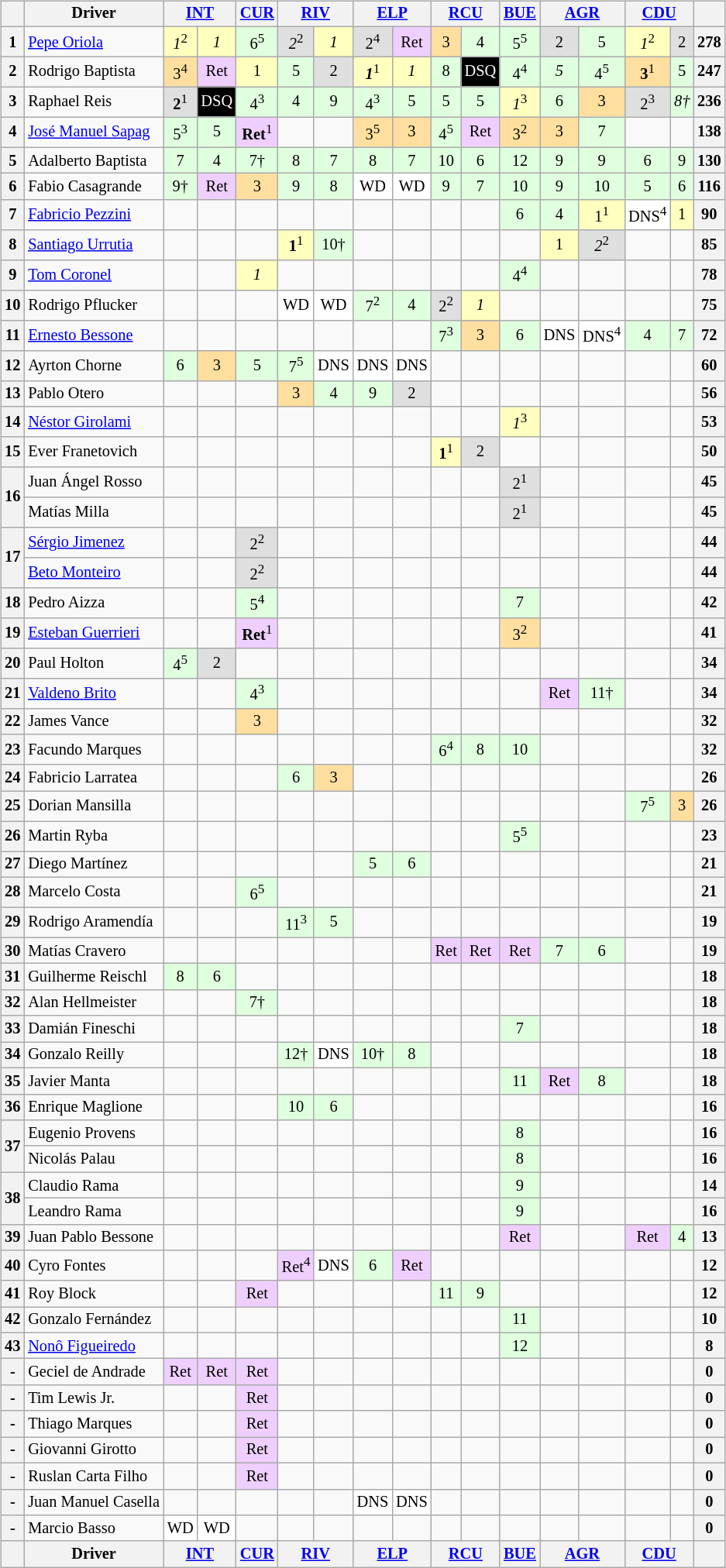<table>
<tr>
<td><br><table align=left| class="wikitable" style="font-size: 85%; text-align: center">
<tr valign="top">
<th valign=middle></th>
<th valign=middle>Driver</th>
<th colspan=2><a href='#'>INT</a><br></th>
<th><a href='#'>CUR</a><br></th>
<th colspan=2><a href='#'>RIV</a><br></th>
<th colspan=2><a href='#'>ELP</a><br></th>
<th colspan=2><a href='#'>RCU</a><br></th>
<th><a href='#'>BUE</a><br></th>
<th colspan=2><a href='#'>AGR</a><br></th>
<th colspan=2><a href='#'>CDU</a><br></th>
<th valign=middle>  </th>
</tr>
<tr>
<th>1</th>
<td align="left"> <a href='#'>Pepe Oriola</a></td>
<td bgcolor="#FFFFBF"><em>1</em><sup>2</sup></td>
<td bgcolor="#FFFFBF"><em>1</em></td>
<td bgcolor="#DFFFDF">6<sup>5</sup></td>
<td bgcolor="#DFDFDF"><em>2</em><sup>2</sup></td>
<td bgcolor="#FFFFBF"><em>1</em></td>
<td bgcolor="#DFDFDF">2<sup>4</sup></td>
<td bgcolor="#EFCFFF">Ret</td>
<td bgcolor="#FFDF9F">3</td>
<td bgcolor="#DFFFDF">4</td>
<td bgcolor="#DFFFDF">5<sup>5</sup></td>
<td bgcolor="#DFDFDF">2</td>
<td bgcolor="#DFFFDF">5</td>
<td bgcolor="#FFFFBF"><em>1</em><sup>2</sup></td>
<td bgcolor="#DFDFDF">2</td>
<th>278</th>
</tr>
<tr>
<th>2</th>
<td align="left"> Rodrigo Baptista</td>
<td bgcolor="#FFDF9F">3<sup>4</sup></td>
<td bgcolor="#EFCFFF">Ret</td>
<td bgcolor="#FFFFBF">1</td>
<td bgcolor="#DFFFDF">5</td>
<td bgcolor="#DFDFDF">2</td>
<td bgcolor="#FFFFBF"><strong><em>1</em></strong><sup>1</sup></td>
<td bgcolor="#FFFFBF"><em>1</em></td>
<td bgcolor="#DFFFDF">8</td>
<td style="background:#000000; color:#ffffff;">DSQ</td>
<td bgcolor="#DFFFDF">4<sup>4</sup></td>
<td bgcolor="#DFFFDF"><em>5</em></td>
<td bgcolor="#DFFFDF">4<sup>5</sup></td>
<td bgcolor="#FFDF9F"><strong>3</strong><sup>1</sup></td>
<td bgcolor="#DFFFDF">5</td>
<th>247</th>
</tr>
<tr>
<th>3</th>
<td align="left"> Raphael Reis</td>
<td bgcolor="#DFDFDF"><strong>2</strong><sup>1</sup></td>
<td style="background:#000000; color:#ffffff;">DSQ</td>
<td bgcolor="#DFFFDF">4<sup>3</sup></td>
<td bgcolor="#DFFFDF">4</td>
<td bgcolor="#DFFFDF">9</td>
<td bgcolor="#DFFFDF">4<sup>3</sup></td>
<td bgcolor="#DFFFDF">5</td>
<td bgcolor="#DFFFDF">5</td>
<td bgcolor="#DFFFDF">5</td>
<td bgcolor="#FFFFBF"><em>1</em><sup>3</sup></td>
<td bgcolor="#DFFFDF">6</td>
<td bgcolor="#FFDF9F">3</td>
<td bgcolor="#DFDFDF">2<sup>3</sup></td>
<td bgcolor="#DFFFDF"><em>8†</em></td>
<th>236</th>
</tr>
<tr>
<th>4</th>
<td align="left"> <a href='#'>José Manuel Sapag</a></td>
<td bgcolor="#DFFFDF">5<sup>3</sup></td>
<td bgcolor="#DFFFDF">5</td>
<td bgcolor="#EFCFFF"><strong>Ret</strong><sup>1</sup></td>
<td></td>
<td></td>
<td bgcolor="#FFDF9F">3<sup>5</sup></td>
<td bgcolor="#FFDF9F">3</td>
<td bgcolor="#DFFFDF">4<sup>5</sup></td>
<td bgcolor="#EFCFFF">Ret</td>
<td bgcolor="#FFDF9F">3<sup>2</sup></td>
<td bgcolor="#FFDF9F">3</td>
<td bgcolor="#DFFFDF">7</td>
<td></td>
<td></td>
<th>138</th>
</tr>
<tr>
<th>5</th>
<td align="left"> Adalberto Baptista</td>
<td bgcolor="#DFFFDF">7</td>
<td bgcolor="#DFFFDF">4</td>
<td bgcolor="#DFFFDF">7†</td>
<td bgcolor="#DFFFDF">8</td>
<td bgcolor="#DFFFDF">7</td>
<td bgcolor="#DFFFDF">8</td>
<td bgcolor="#DFFFDF">7</td>
<td bgcolor="#DFFFDF">10</td>
<td bgcolor="#DFFFDF">6</td>
<td bgcolor="#DFFFDF">12</td>
<td bgcolor="#DFFFDF">9</td>
<td bgcolor="#DFFFDF">9</td>
<td bgcolor="#DFFFDF">6</td>
<td bgcolor="#DFFFDF">9</td>
<th>130</th>
</tr>
<tr>
<th>6</th>
<td align="left"> Fabio Casagrande</td>
<td bgcolor="#DFFFDF">9†</td>
<td bgcolor="#EFCFFF">Ret</td>
<td bgcolor="#FFDF9F">3</td>
<td bgcolor="#DFFFDF">9</td>
<td bgcolor="#DFFFDF">8</td>
<td bgcolor="#FFFFFF">WD</td>
<td bgcolor="#FFFFFF">WD</td>
<td bgcolor="#DFFFDF">9</td>
<td bgcolor="#DFFFDF">7</td>
<td bgcolor="#DFFFDF">10</td>
<td bgcolor="#DFFFDF">9</td>
<td bgcolor="#DFFFDF">10</td>
<td bgcolor="#DFFFDF">5</td>
<td bgcolor="#DFFFDF">6</td>
<th>116</th>
</tr>
<tr>
<th>7</th>
<td align="left"> <a href='#'>Fabricio Pezzini</a></td>
<td></td>
<td></td>
<td></td>
<td></td>
<td></td>
<td></td>
<td></td>
<td></td>
<td></td>
<td bgcolor="#DFFFDF">6</td>
<td bgcolor="#DFFFDF">4</td>
<td bgcolor="#FFFFBF">1<sup>1</sup></td>
<td bgcolor="#FFFFFF">DNS<sup>4</sup></td>
<td bgcolor="#FFFFBF">1</td>
<th>90</th>
</tr>
<tr>
<th>8</th>
<td align="left"> <a href='#'>Santiago Urrutia</a></td>
<td></td>
<td></td>
<td></td>
<td bgcolor="#FFFFBF"><strong>1</strong><sup>1</sup></td>
<td bgcolor="#DFFFDF">10†</td>
<td></td>
<td></td>
<td></td>
<td></td>
<td></td>
<td bgcolor="#FFFFBF">1</td>
<td bgcolor="#DFDFDF"><em>2</em><sup>2</sup></td>
<td></td>
<td></td>
<th>85</th>
</tr>
<tr>
<th>9</th>
<td align="left"> <a href='#'>Tom Coronel</a></td>
<td></td>
<td></td>
<td bgcolor="#FFFFBF"><em>1</em></td>
<td></td>
<td></td>
<td></td>
<td></td>
<td></td>
<td></td>
<td bgcolor="#DFFFDF">4<sup>4</sup></td>
<td></td>
<td></td>
<td></td>
<td></td>
<th>78</th>
</tr>
<tr>
<th>10</th>
<td align="left"> Rodrigo Pflucker</td>
<td></td>
<td></td>
<td></td>
<td bgcolor="#FFFFFF">WD</td>
<td bgcolor="#FFFFFF">WD</td>
<td bgcolor="#DFFFDF">7<sup>2</sup></td>
<td bgcolor="#DFFFDF">4</td>
<td bgcolor="#DFDFDF">2<sup>2</sup></td>
<td bgcolor="#FFFFBF"><em>1</em></td>
<td></td>
<td></td>
<td></td>
<td></td>
<td></td>
<th>75</th>
</tr>
<tr>
<th>11</th>
<td align="left"> <a href='#'>Ernesto Bessone</a></td>
<td></td>
<td></td>
<td></td>
<td></td>
<td></td>
<td></td>
<td></td>
<td bgcolor="#DFFFDF">7<sup>3</sup></td>
<td bgcolor="#FFDF9F">3</td>
<td bgcolor="#DFFFDF">6</td>
<td bgcolor="#FFFFFF">DNS</td>
<td bgcolor="#FFFFFF">DNS<sup>4</sup></td>
<td bgcolor="#DFFFDF">4</td>
<td bgcolor="#DFFFDF">7</td>
<th>72</th>
</tr>
<tr>
<th>12</th>
<td align="left"> Ayrton Chorne</td>
<td bgcolor="#DFFFDF">6</td>
<td bgcolor="#FFDF9F">3</td>
<td bgcolor="#DFFFDF">5</td>
<td bgcolor="#DFFFDF">7<sup>5</sup></td>
<td bgcolor="#FFFFFF">DNS</td>
<td bgcolor="#FFFFFF">DNS</td>
<td bgcolor="#FFFFFF">DNS</td>
<td></td>
<td></td>
<td></td>
<td></td>
<td></td>
<td></td>
<td></td>
<th>60</th>
</tr>
<tr>
<th>13</th>
<td align="left"> Pablo Otero</td>
<td></td>
<td></td>
<td></td>
<td bgcolor="#FFDF9F">3</td>
<td bgcolor="#DFFFDF">4</td>
<td bgcolor="#DFFFDF">9</td>
<td bgcolor="#DFDFDF">2</td>
<td></td>
<td></td>
<td></td>
<td></td>
<td></td>
<td></td>
<td></td>
<th>56</th>
</tr>
<tr>
<th>14</th>
<td align="left"> <a href='#'>Néstor Girolami</a></td>
<td></td>
<td></td>
<td></td>
<td></td>
<td></td>
<td></td>
<td></td>
<td></td>
<td></td>
<td bgcolor="#FFFFBF"><em>1</em><sup>3</sup></td>
<td></td>
<td></td>
<td></td>
<td></td>
<th>53</th>
</tr>
<tr>
<th>15</th>
<td align="left"> Ever Franetovich</td>
<td></td>
<td></td>
<td></td>
<td></td>
<td></td>
<td></td>
<td></td>
<td bgcolor="#FFFFBF"><strong>1</strong><sup>1</sup></td>
<td bgcolor="#DFDFDF">2</td>
<td></td>
<td></td>
<td></td>
<td></td>
<td></td>
<th>50</th>
</tr>
<tr>
<th rowspan=2>16</th>
<td align="left"> Juan Ángel Rosso</td>
<td></td>
<td></td>
<td></td>
<td></td>
<td></td>
<td></td>
<td></td>
<td></td>
<td></td>
<td bgcolor="#DFDFDF">2<sup>1</sup></td>
<td></td>
<td></td>
<td></td>
<td></td>
<th>45</th>
</tr>
<tr>
<td align="left"> Matías Milla</td>
<td></td>
<td></td>
<td></td>
<td></td>
<td></td>
<td></td>
<td></td>
<td></td>
<td></td>
<td bgcolor="#DFDFDF">2<sup>1</sup></td>
<td></td>
<td></td>
<td></td>
<td></td>
<th>45</th>
</tr>
<tr>
<th rowspan=2>17</th>
<td align="left"> <a href='#'>Sérgio Jimenez</a></td>
<td></td>
<td></td>
<td bgcolor="#DFDFDF">2<sup>2</sup></td>
<td></td>
<td></td>
<td></td>
<td></td>
<td></td>
<td></td>
<td></td>
<td></td>
<td></td>
<td></td>
<td></td>
<th>44</th>
</tr>
<tr>
<td align="left"> <a href='#'>Beto Monteiro</a></td>
<td></td>
<td></td>
<td bgcolor="#DFDFDF">2<sup>2</sup></td>
<td></td>
<td></td>
<td></td>
<td></td>
<td></td>
<td></td>
<td></td>
<td></td>
<td></td>
<td></td>
<td></td>
<th>44</th>
</tr>
<tr>
<th>18</th>
<td align="left"> Pedro Aizza</td>
<td></td>
<td></td>
<td bgcolor="#DFFFDF">5<sup>4</sup></td>
<td></td>
<td></td>
<td></td>
<td></td>
<td></td>
<td></td>
<td bgcolor="#DFFFDF">7</td>
<td></td>
<td></td>
<td></td>
<td></td>
<th>42</th>
</tr>
<tr>
<th>19</th>
<td align="left"> <a href='#'>Esteban Guerrieri</a></td>
<td></td>
<td></td>
<td bgcolor="#EFCFFF"><strong>Ret</strong><sup>1</sup></td>
<td></td>
<td></td>
<td></td>
<td></td>
<td></td>
<td></td>
<td bgcolor="#FFDF9F">3<sup>2</sup></td>
<td></td>
<td></td>
<td></td>
<td></td>
<th>41</th>
</tr>
<tr>
<th>20</th>
<td align="left"> Paul Holton</td>
<td bgcolor="#DFFFDF">4<sup>5</sup></td>
<td bgcolor="#DFDFDF">2</td>
<td></td>
<td></td>
<td></td>
<td></td>
<td></td>
<td></td>
<td></td>
<td></td>
<td></td>
<td></td>
<td></td>
<td></td>
<th>34</th>
</tr>
<tr>
<th>21</th>
<td align="left"> <a href='#'>Valdeno Brito</a></td>
<td></td>
<td></td>
<td bgcolor="#DFFFDF">4<sup>3</sup></td>
<td></td>
<td></td>
<td></td>
<td></td>
<td></td>
<td></td>
<td></td>
<td bgcolor="#EFCFFF">Ret</td>
<td bgcolor="#DFFFDF">11†</td>
<td></td>
<td></td>
<th>34</th>
</tr>
<tr>
<th>22</th>
<td align="left"> James Vance</td>
<td></td>
<td></td>
<td bgcolor="#FFDF9F">3</td>
<td></td>
<td></td>
<td></td>
<td></td>
<td></td>
<td></td>
<td></td>
<td></td>
<td></td>
<td></td>
<td></td>
<th>32</th>
</tr>
<tr>
<th>23</th>
<td align="left"> Facundo Marques</td>
<td></td>
<td></td>
<td></td>
<td></td>
<td></td>
<td></td>
<td></td>
<td bgcolor="#DFFFDF">6<sup>4</sup></td>
<td bgcolor="#DFFFDF">8</td>
<td bgcolor="#DFFFDF">10</td>
<td></td>
<td></td>
<td></td>
<td></td>
<th>32</th>
</tr>
<tr>
<th>24</th>
<td align="left"> Fabricio Larratea</td>
<td></td>
<td></td>
<td></td>
<td bgcolor="#DFFFDF">6</td>
<td bgcolor="#FFDF9F">3</td>
<td></td>
<td></td>
<td></td>
<td></td>
<td></td>
<td></td>
<td></td>
<td></td>
<td></td>
<th>26</th>
</tr>
<tr>
<th>25</th>
<td align="left"> Dorian Mansilla</td>
<td></td>
<td></td>
<td></td>
<td></td>
<td></td>
<td></td>
<td></td>
<td></td>
<td></td>
<td></td>
<td></td>
<td></td>
<td bgcolor="#DFFFDF">7<sup>5</sup></td>
<td bgcolor="#FFDF9F">3</td>
<th>26</th>
</tr>
<tr>
<th>26</th>
<td align="left"> Martin Ryba</td>
<td></td>
<td></td>
<td></td>
<td></td>
<td></td>
<td></td>
<td></td>
<td></td>
<td></td>
<td bgcolor="#DFFFDF">5<sup>5</sup></td>
<td></td>
<td></td>
<td></td>
<td></td>
<th>23</th>
</tr>
<tr>
<th>27</th>
<td align="left"> Diego Martínez</td>
<td></td>
<td></td>
<td></td>
<td></td>
<td></td>
<td bgcolor="#DFFFDF">5</td>
<td bgcolor="#DFFFDF">6</td>
<td></td>
<td></td>
<td></td>
<td></td>
<td></td>
<td></td>
<td></td>
<th>21</th>
</tr>
<tr>
<th>28</th>
<td align="left"> Marcelo Costa</td>
<td></td>
<td></td>
<td bgcolor="#DFFFDF">6<sup>5</sup></td>
<td></td>
<td></td>
<td></td>
<td></td>
<td></td>
<td></td>
<td></td>
<td></td>
<td></td>
<td></td>
<td></td>
<th>21</th>
</tr>
<tr>
<th>29</th>
<td align="left"> Rodrigo Aramendía</td>
<td></td>
<td></td>
<td></td>
<td bgcolor="#DFFFDF">11<sup>3</sup></td>
<td bgcolor="#DFFFDF">5</td>
<td></td>
<td></td>
<td></td>
<td></td>
<td></td>
<td></td>
<td></td>
<td></td>
<td></td>
<th>19</th>
</tr>
<tr>
<th>30</th>
<td align="left"> Matías Cravero</td>
<td></td>
<td></td>
<td></td>
<td></td>
<td></td>
<td></td>
<td></td>
<td bgcolor="#EFCFFF">Ret</td>
<td bgcolor="#EFCFFF">Ret</td>
<td bgcolor="#EFCFFF">Ret</td>
<td bgcolor="#DFFFDF">7</td>
<td bgcolor="#DFFFDF">6</td>
<td></td>
<td></td>
<th>19</th>
</tr>
<tr>
<th>31</th>
<td align="left"> Guilherme Reischl</td>
<td bgcolor="#DFFFDF">8</td>
<td bgcolor="#DFFFDF">6</td>
<td></td>
<td></td>
<td></td>
<td></td>
<td></td>
<td></td>
<td></td>
<td></td>
<td></td>
<td></td>
<td></td>
<td></td>
<th>18</th>
</tr>
<tr>
<th>32</th>
<td align="left"> Alan Hellmeister</td>
<td></td>
<td></td>
<td bgcolor="#DFFFDF">7†</td>
<td></td>
<td></td>
<td></td>
<td></td>
<td></td>
<td></td>
<td></td>
<td></td>
<td></td>
<td></td>
<td></td>
<th>18</th>
</tr>
<tr>
<th>33</th>
<td align="left"> Damián Fineschi</td>
<td></td>
<td></td>
<td></td>
<td></td>
<td></td>
<td></td>
<td></td>
<td></td>
<td></td>
<td bgcolor="#DFFFDF">7</td>
<td></td>
<td></td>
<td></td>
<td></td>
<th>18</th>
</tr>
<tr>
<th>34</th>
<td align="left"> Gonzalo Reilly</td>
<td></td>
<td></td>
<td></td>
<td bgcolor="#DFFFDF">12†</td>
<td bgcolor="#FFFFFF">DNS</td>
<td bgcolor="#DFFFDF">10†</td>
<td bgcolor="#DFFFDF">8</td>
<td></td>
<td></td>
<td></td>
<td></td>
<td></td>
<td></td>
<td></td>
<th>18</th>
</tr>
<tr>
<th>35</th>
<td align="left"> Javier Manta</td>
<td></td>
<td></td>
<td></td>
<td></td>
<td></td>
<td></td>
<td></td>
<td></td>
<td></td>
<td bgcolor="#DFFFDF">11</td>
<td bgcolor="#EFCFFF">Ret</td>
<td bgcolor="#DFFFDF">8</td>
<td></td>
<td></td>
<th>18</th>
</tr>
<tr>
<th>36</th>
<td align="left"> Enrique Maglione</td>
<td></td>
<td></td>
<td></td>
<td bgcolor="#DFFFDF">10</td>
<td bgcolor="#DFFFDF">6</td>
<td></td>
<td></td>
<td></td>
<td></td>
<td></td>
<td></td>
<td></td>
<td></td>
<td></td>
<th>16</th>
</tr>
<tr>
<th rowspan=2>37</th>
<td align="left"> Eugenio Provens</td>
<td></td>
<td></td>
<td></td>
<td></td>
<td></td>
<td></td>
<td></td>
<td></td>
<td></td>
<td bgcolor="#DFFFDF">8</td>
<td></td>
<td></td>
<td></td>
<td></td>
<th>16</th>
</tr>
<tr>
<td align="left"> Nicolás Palau</td>
<td></td>
<td></td>
<td></td>
<td></td>
<td></td>
<td></td>
<td></td>
<td></td>
<td></td>
<td bgcolor="#DFFFDF">8</td>
<td></td>
<td></td>
<td></td>
<td></td>
<th>16</th>
</tr>
<tr>
<th rowspan=2>38</th>
<td align="left"> Claudio Rama</td>
<td></td>
<td></td>
<td></td>
<td></td>
<td></td>
<td></td>
<td></td>
<td></td>
<td></td>
<td bgcolor="#DFFFDF">9</td>
<td></td>
<td></td>
<td></td>
<td></td>
<th>14</th>
</tr>
<tr>
<td align="left"> Leandro Rama</td>
<td></td>
<td></td>
<td></td>
<td></td>
<td></td>
<td></td>
<td></td>
<td></td>
<td></td>
<td bgcolor="#DFFFDF">9</td>
<td></td>
<td></td>
<td></td>
<td></td>
<th>16</th>
</tr>
<tr>
<th>39</th>
<td align="left"> Juan Pablo Bessone</td>
<td></td>
<td></td>
<td></td>
<td></td>
<td></td>
<td></td>
<td></td>
<td></td>
<td></td>
<td bgcolor="#EFCFFF">Ret</td>
<td></td>
<td></td>
<td bgcolor="#EFCFFF">Ret</td>
<td bgcolor="#DFFFDF">4</td>
<th>13</th>
</tr>
<tr>
<th>40</th>
<td align="left"> Cyro Fontes</td>
<td></td>
<td></td>
<td></td>
<td bgcolor="#EFCFFF">Ret<sup>4</sup></td>
<td bgcolor="#FFFFFF">DNS</td>
<td bgcolor="#DFFFDF">6</td>
<td bgcolor="#EFCFFF">Ret</td>
<td></td>
<td></td>
<td></td>
<td></td>
<td></td>
<td></td>
<td></td>
<th>12</th>
</tr>
<tr>
<th>41</th>
<td align="left"> Roy Block</td>
<td></td>
<td></td>
<td bgcolor="#EFCFFF">Ret</td>
<td></td>
<td></td>
<td></td>
<td></td>
<td bgcolor="#DFFFDF">11</td>
<td bgcolor="#DFFFDF">9</td>
<td></td>
<td></td>
<td></td>
<td></td>
<td></td>
<th>12</th>
</tr>
<tr>
<th>42</th>
<td align="left"> Gonzalo Fernández</td>
<td></td>
<td></td>
<td></td>
<td></td>
<td></td>
<td></td>
<td></td>
<td></td>
<td></td>
<td bgcolor="#DFFFDF">11</td>
<td></td>
<td></td>
<td></td>
<td></td>
<th>10</th>
</tr>
<tr>
<th>43</th>
<td align="left"> <a href='#'>Nonô Figueiredo</a></td>
<td></td>
<td></td>
<td></td>
<td></td>
<td></td>
<td></td>
<td></td>
<td></td>
<td></td>
<td bgcolor="#DFFFDF">12</td>
<td></td>
<td></td>
<td></td>
<td></td>
<th>8</th>
</tr>
<tr>
<th>-</th>
<td align="left"> Geciel de Andrade</td>
<td bgcolor="#EFCFFF">Ret</td>
<td bgcolor="#EFCFFF">Ret</td>
<td bgcolor="#EFCFFF">Ret</td>
<td></td>
<td></td>
<td></td>
<td></td>
<td></td>
<td></td>
<td></td>
<td></td>
<td></td>
<td></td>
<td></td>
<th>0</th>
</tr>
<tr>
<th>-</th>
<td align="left"> Tim Lewis Jr.</td>
<td></td>
<td></td>
<td bgcolor="#EFCFFF">Ret</td>
<td></td>
<td></td>
<td></td>
<td></td>
<td></td>
<td></td>
<td></td>
<td></td>
<td></td>
<td></td>
<td></td>
<th>0</th>
</tr>
<tr>
<th>-</th>
<td align="left"> Thiago Marques</td>
<td></td>
<td></td>
<td bgcolor="#EFCFFF">Ret</td>
<td></td>
<td></td>
<td></td>
<td></td>
<td></td>
<td></td>
<td></td>
<td></td>
<td></td>
<td></td>
<td></td>
<th>0</th>
</tr>
<tr>
<th>-</th>
<td align="left"> Giovanni Girotto</td>
<td></td>
<td></td>
<td bgcolor="#EFCFFF">Ret</td>
<td></td>
<td></td>
<td></td>
<td></td>
<td></td>
<td></td>
<td></td>
<td></td>
<td></td>
<td></td>
<td></td>
<th>0</th>
</tr>
<tr>
<th>-</th>
<td align="left"> Ruslan Carta Filho</td>
<td></td>
<td></td>
<td bgcolor="#EFCFFF">Ret</td>
<td></td>
<td></td>
<td></td>
<td></td>
<td></td>
<td></td>
<td></td>
<td></td>
<td></td>
<td></td>
<td></td>
<th>0</th>
</tr>
<tr>
<th>-</th>
<td align="left"> Juan Manuel Casella</td>
<td></td>
<td></td>
<td></td>
<td></td>
<td></td>
<td bgcolor="#FFFFFF">DNS</td>
<td bgcolor="#FFFFFF">DNS</td>
<td></td>
<td></td>
<td></td>
<td></td>
<td></td>
<td></td>
<td></td>
<th>0</th>
</tr>
<tr>
<th>-</th>
<td align="left"> Marcio Basso</td>
<td bgcolor="#FFFFFF">WD</td>
<td bgcolor="#FFFFFF">WD</td>
<td></td>
<td></td>
<td></td>
<td></td>
<td></td>
<td></td>
<td></td>
<td></td>
<td></td>
<td></td>
<td></td>
<td></td>
<th>0</th>
</tr>
<tr>
<th valign=middle></th>
<th valign=middle>Driver</th>
<th colspan=2><a href='#'>INT</a><br></th>
<th><a href='#'>CUR</a><br></th>
<th colspan=2><a href='#'>RIV</a><br></th>
<th colspan=2><a href='#'>ELP</a><br></th>
<th colspan=2><a href='#'>RCU</a><br></th>
<th><a href='#'>BUE</a><br></th>
<th colspan=2><a href='#'>AGR</a><br></th>
<th colspan=2><a href='#'>CDU</a><br></th>
<th valign=middle>  </th>
</tr>
</table>
</td>
<td valign="top"><br></td>
</tr>
</table>
